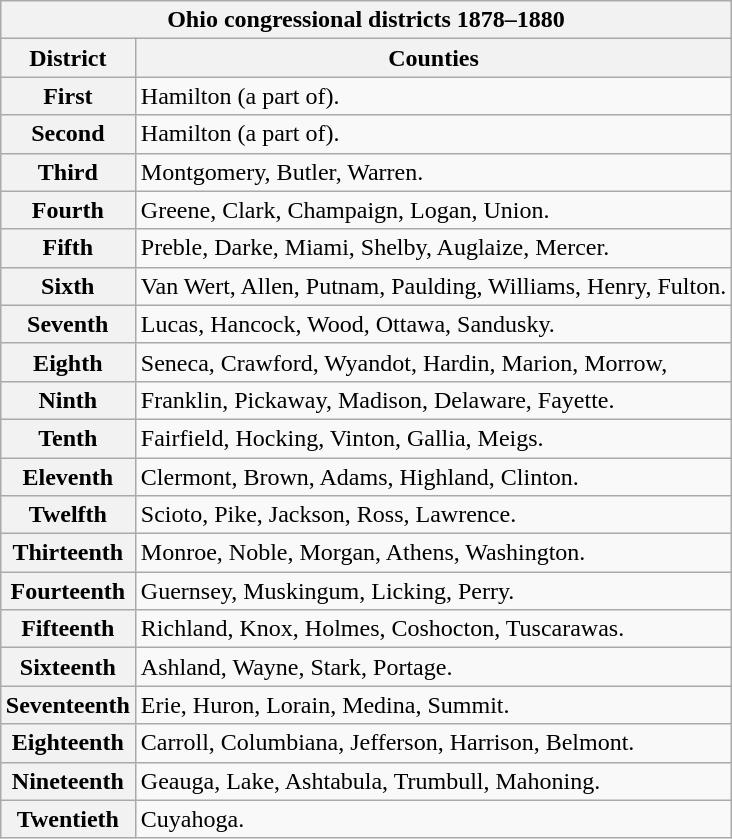<table class="wikitable" style="margin: 1em auto 1em auto">
<tr>
<th colspan=2>Ohio congressional districts 1878–1880</th>
</tr>
<tr>
<th>District</th>
<th>Counties</th>
</tr>
<tr>
<th>First</th>
<td>Hamilton (a part of).</td>
</tr>
<tr>
<th>Second</th>
<td>Hamilton (a part of).</td>
</tr>
<tr>
<th>Third</th>
<td>Montgomery, Butler, Warren.</td>
</tr>
<tr>
<th>Fourth</th>
<td>Greene, Clark, Champaign, Logan, Union.</td>
</tr>
<tr>
<th>Fifth</th>
<td>Preble, Darke, Miami, Shelby, Auglaize, Mercer.</td>
</tr>
<tr>
<th>Sixth</th>
<td>Van Wert, Allen, Putnam, Paulding, Williams, Henry, Fulton.</td>
</tr>
<tr>
<th>Seventh</th>
<td>Lucas, Hancock, Wood, Ottawa, Sandusky.</td>
</tr>
<tr>
<th>Eighth</th>
<td>Seneca, Crawford, Wyandot, Hardin, Marion, Morrow,</td>
</tr>
<tr>
<th>Ninth</th>
<td>Franklin, Pickaway, Madison, Delaware, Fayette.</td>
</tr>
<tr>
<th>Tenth</th>
<td>Fairfield, Hocking, Vinton, Gallia, Meigs.</td>
</tr>
<tr>
<th>Eleventh</th>
<td>Clermont, Brown, Adams, Highland, Clinton.</td>
</tr>
<tr>
<th>Twelfth</th>
<td>Scioto, Pike, Jackson, Ross, Lawrence.</td>
</tr>
<tr>
<th>Thirteenth</th>
<td>Monroe, Noble, Morgan, Athens, Washington.</td>
</tr>
<tr>
<th>Fourteenth</th>
<td>Guernsey, Muskingum, Licking, Perry.</td>
</tr>
<tr>
<th>Fifteenth</th>
<td>Richland, Knox, Holmes, Coshocton, Tuscarawas.</td>
</tr>
<tr>
<th>Sixteenth</th>
<td>Ashland, Wayne, Stark, Portage.</td>
</tr>
<tr>
<th>Seventeenth</th>
<td>Erie, Huron, Lorain, Medina, Summit.</td>
</tr>
<tr>
<th>Eighteenth</th>
<td>Carroll, Columbiana, Jefferson, Harrison, Belmont.</td>
</tr>
<tr>
<th>Nineteenth</th>
<td>Geauga, Lake, Ashtabula, Trumbull, Mahoning.</td>
</tr>
<tr>
<th>Twentieth</th>
<td>Cuyahoga.</td>
</tr>
</table>
